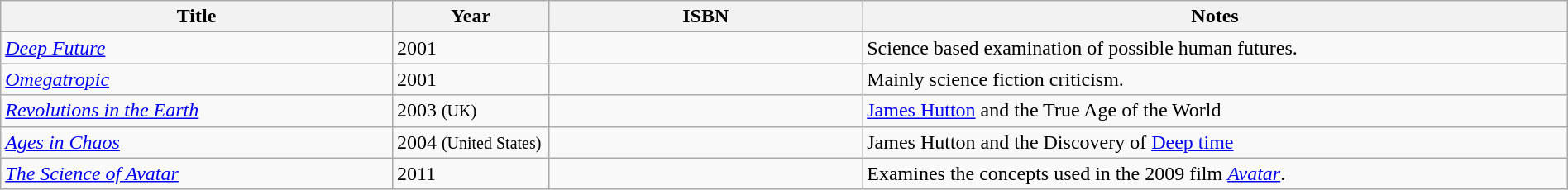<table class='wikitable' width='100%'>
<tr>
<th width='25%'>Title</th>
<th width='10%'>Year</th>
<th width='20%'>ISBN</th>
<th width='45%'>Notes</th>
</tr>
<tr>
<td><em><a href='#'>Deep Future</a></em></td>
<td>2001</td>
<td></td>
<td>Science based examination of possible human futures.</td>
</tr>
<tr>
<td><em><a href='#'>Omegatropic</a></em></td>
<td>2001</td>
<td></td>
<td>Mainly science fiction criticism.</td>
</tr>
<tr>
<td><em><a href='#'>Revolutions in the Earth</a></em></td>
<td>2003 <small>(UK)</small></td>
<td></td>
<td><a href='#'>James Hutton</a> and the True Age of the World</td>
</tr>
<tr>
<td><em><a href='#'>Ages in Chaos</a></em></td>
<td>2004 <small>(United States)</small></td>
<td></td>
<td>James Hutton and the Discovery of <a href='#'>Deep time</a></td>
</tr>
<tr>
<td><em><a href='#'>The Science of Avatar</a></em></td>
<td>2011</td>
<td></td>
<td>Examines the concepts used in the 2009 film <em><a href='#'>Avatar</a></em>.</td>
</tr>
</table>
